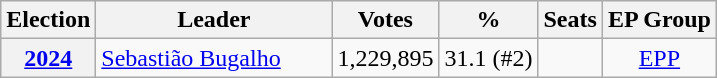<table class="wikitable" style="text-align:right;">
<tr>
<th>Election</th>
<th width="150px">Leader</th>
<th>Votes</th>
<th>%</th>
<th>Seats</th>
<th>EP Group</th>
</tr>
<tr>
<th><a href='#'>2024</a></th>
<td align="left"><a href='#'>Sebastião Bugalho</a></td>
<td>1,229,895</td>
<td>31.1 (#2)</td>
<td></td>
<td align="center"><a href='#'>EPP</a></td>
</tr>
</table>
